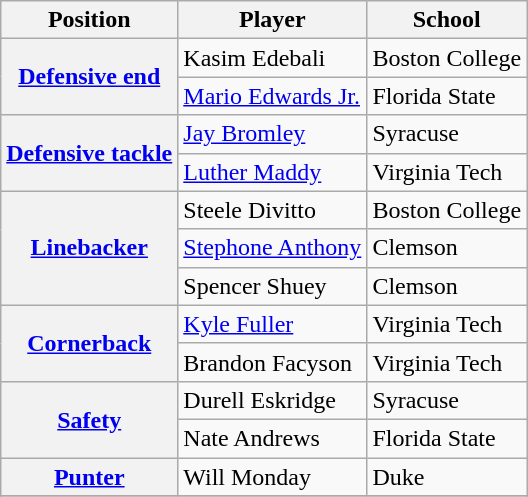<table class="wikitable">
<tr>
<th>Position</th>
<th>Player</th>
<th>School</th>
</tr>
<tr>
<th rowspan="2"><a href='#'>Defensive end</a></th>
<td>Kasim Edebali</td>
<td>Boston College</td>
</tr>
<tr>
<td><a href='#'>Mario Edwards Jr.</a></td>
<td>Florida State</td>
</tr>
<tr>
<th rowspan="2"><a href='#'>Defensive tackle</a></th>
<td><a href='#'>Jay Bromley</a></td>
<td>Syracuse</td>
</tr>
<tr>
<td><a href='#'>Luther Maddy</a></td>
<td>Virginia Tech</td>
</tr>
<tr>
<th rowspan="3"><a href='#'>Linebacker</a></th>
<td>Steele Divitto</td>
<td>Boston College</td>
</tr>
<tr>
<td><a href='#'>Stephone Anthony</a></td>
<td>Clemson</td>
</tr>
<tr>
<td>Spencer Shuey</td>
<td>Clemson</td>
</tr>
<tr>
<th rowspan="2"><a href='#'>Cornerback</a></th>
<td><a href='#'>Kyle Fuller</a></td>
<td>Virginia Tech</td>
</tr>
<tr>
<td>Brandon Facyson</td>
<td>Virginia Tech</td>
</tr>
<tr>
<th rowspan="2"><a href='#'>Safety</a></th>
<td>Durell Eskridge</td>
<td>Syracuse</td>
</tr>
<tr>
<td>Nate Andrews</td>
<td>Florida State</td>
</tr>
<tr>
<th rowspan="1"><a href='#'>Punter</a></th>
<td>Will Monday</td>
<td>Duke</td>
</tr>
<tr>
</tr>
</table>
